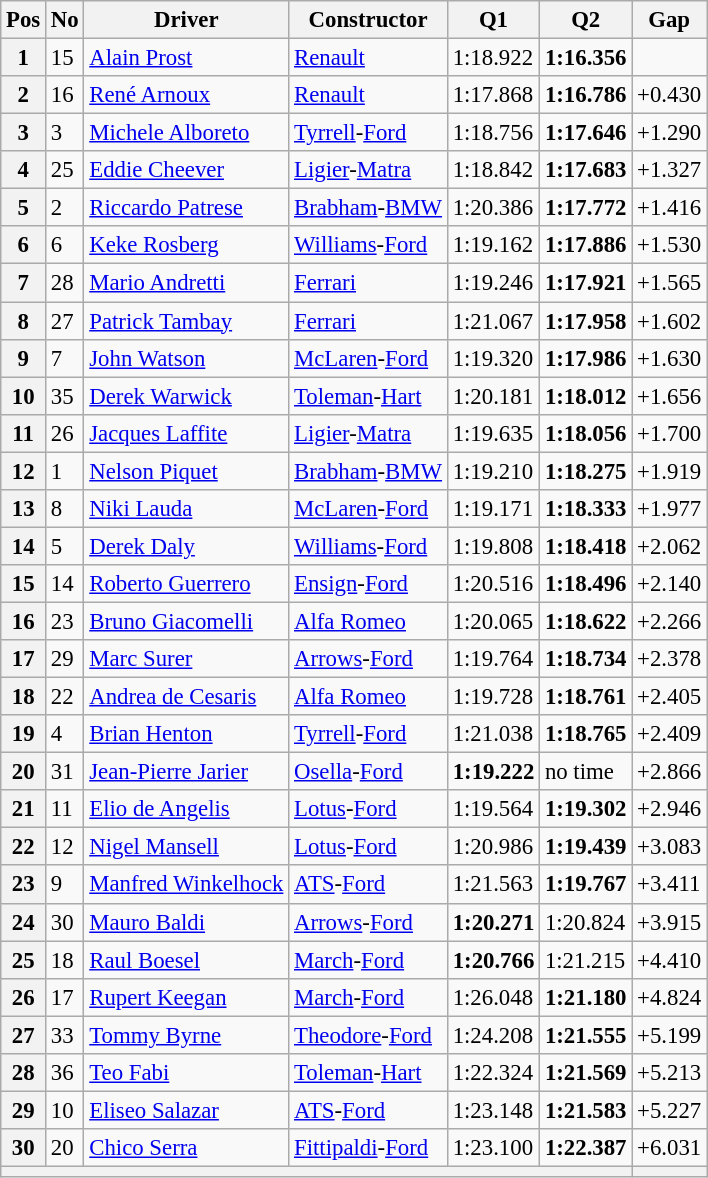<table class="wikitable sortable" style="font-size: 95%;">
<tr>
<th>Pos</th>
<th>No</th>
<th>Driver</th>
<th>Constructor</th>
<th>Q1</th>
<th>Q2</th>
<th>Gap</th>
</tr>
<tr>
<th>1</th>
<td>15</td>
<td> <a href='#'>Alain Prost</a></td>
<td><a href='#'>Renault</a></td>
<td>1:18.922</td>
<td><strong>1:16.356</strong></td>
<td></td>
</tr>
<tr>
<th>2</th>
<td>16</td>
<td> <a href='#'>René Arnoux</a></td>
<td><a href='#'>Renault</a></td>
<td>1:17.868</td>
<td><strong>1:16.786</strong></td>
<td>+0.430</td>
</tr>
<tr>
<th>3</th>
<td>3</td>
<td> <a href='#'>Michele Alboreto</a></td>
<td><a href='#'>Tyrrell</a>-<a href='#'>Ford</a></td>
<td>1:18.756</td>
<td><strong>1:17.646</strong></td>
<td>+1.290</td>
</tr>
<tr>
<th>4</th>
<td>25</td>
<td> <a href='#'>Eddie Cheever</a></td>
<td><a href='#'>Ligier</a>-<a href='#'>Matra</a></td>
<td>1:18.842</td>
<td><strong>1:17.683</strong></td>
<td>+1.327</td>
</tr>
<tr>
<th>5</th>
<td>2</td>
<td> <a href='#'>Riccardo Patrese</a></td>
<td><a href='#'>Brabham</a>-<a href='#'>BMW</a></td>
<td>1:20.386</td>
<td><strong>1:17.772</strong></td>
<td>+1.416</td>
</tr>
<tr>
<th>6</th>
<td>6</td>
<td> <a href='#'>Keke Rosberg</a></td>
<td><a href='#'>Williams</a>-<a href='#'>Ford</a></td>
<td>1:19.162</td>
<td><strong>1:17.886</strong></td>
<td>+1.530</td>
</tr>
<tr>
<th>7</th>
<td>28</td>
<td> <a href='#'>Mario Andretti</a></td>
<td><a href='#'>Ferrari</a></td>
<td>1:19.246</td>
<td><strong>1:17.921</strong></td>
<td>+1.565</td>
</tr>
<tr>
<th>8</th>
<td>27</td>
<td> <a href='#'>Patrick Tambay</a></td>
<td><a href='#'>Ferrari</a></td>
<td>1:21.067</td>
<td><strong>1:17.958</strong></td>
<td>+1.602</td>
</tr>
<tr>
<th>9</th>
<td>7</td>
<td> <a href='#'>John Watson</a></td>
<td><a href='#'>McLaren</a>-<a href='#'>Ford</a></td>
<td>1:19.320</td>
<td><strong>1:17.986</strong></td>
<td>+1.630</td>
</tr>
<tr>
<th>10</th>
<td>35</td>
<td> <a href='#'>Derek Warwick</a></td>
<td><a href='#'>Toleman</a>-<a href='#'>Hart</a></td>
<td>1:20.181</td>
<td><strong>1:18.012</strong></td>
<td>+1.656</td>
</tr>
<tr>
<th>11</th>
<td>26</td>
<td> <a href='#'>Jacques Laffite</a></td>
<td><a href='#'>Ligier</a>-<a href='#'>Matra</a></td>
<td>1:19.635</td>
<td><strong>1:18.056</strong></td>
<td>+1.700</td>
</tr>
<tr>
<th>12</th>
<td>1</td>
<td> <a href='#'>Nelson Piquet</a></td>
<td><a href='#'>Brabham</a>-<a href='#'>BMW</a></td>
<td>1:19.210</td>
<td><strong>1:18.275</strong></td>
<td>+1.919</td>
</tr>
<tr>
<th>13</th>
<td>8</td>
<td> <a href='#'>Niki Lauda</a></td>
<td><a href='#'>McLaren</a>-<a href='#'>Ford</a></td>
<td>1:19.171</td>
<td><strong>1:18.333</strong></td>
<td>+1.977</td>
</tr>
<tr>
<th>14</th>
<td>5</td>
<td> <a href='#'>Derek Daly</a></td>
<td><a href='#'>Williams</a>-<a href='#'>Ford</a></td>
<td>1:19.808</td>
<td><strong>1:18.418</strong></td>
<td>+2.062</td>
</tr>
<tr>
<th>15</th>
<td>14</td>
<td> <a href='#'>Roberto Guerrero</a></td>
<td><a href='#'>Ensign</a>-<a href='#'>Ford</a></td>
<td>1:20.516</td>
<td><strong>1:18.496</strong></td>
<td>+2.140</td>
</tr>
<tr>
<th>16</th>
<td>23</td>
<td> <a href='#'>Bruno Giacomelli</a></td>
<td><a href='#'>Alfa Romeo</a></td>
<td>1:20.065</td>
<td><strong>1:18.622</strong></td>
<td>+2.266</td>
</tr>
<tr>
<th>17</th>
<td>29</td>
<td> <a href='#'>Marc Surer</a></td>
<td><a href='#'>Arrows</a>-<a href='#'>Ford</a></td>
<td>1:19.764</td>
<td><strong>1:18.734</strong></td>
<td>+2.378</td>
</tr>
<tr>
<th>18</th>
<td>22</td>
<td> <a href='#'>Andrea de Cesaris</a></td>
<td><a href='#'>Alfa Romeo</a></td>
<td>1:19.728</td>
<td><strong>1:18.761</strong></td>
<td>+2.405</td>
</tr>
<tr>
<th>19</th>
<td>4</td>
<td> <a href='#'>Brian Henton</a></td>
<td><a href='#'>Tyrrell</a>-<a href='#'>Ford</a></td>
<td>1:21.038</td>
<td><strong>1:18.765</strong></td>
<td>+2.409</td>
</tr>
<tr>
<th>20</th>
<td>31</td>
<td> <a href='#'>Jean-Pierre Jarier</a></td>
<td><a href='#'>Osella</a>-<a href='#'>Ford</a></td>
<td><strong>1:19.222</strong></td>
<td>no time</td>
<td>+2.866</td>
</tr>
<tr>
<th>21</th>
<td>11</td>
<td> <a href='#'>Elio de Angelis</a></td>
<td><a href='#'>Lotus</a>-<a href='#'>Ford</a></td>
<td>1:19.564</td>
<td><strong>1:19.302</strong></td>
<td>+2.946</td>
</tr>
<tr>
<th>22</th>
<td>12</td>
<td> <a href='#'>Nigel Mansell</a></td>
<td><a href='#'>Lotus</a>-<a href='#'>Ford</a></td>
<td>1:20.986</td>
<td><strong>1:19.439</strong></td>
<td>+3.083</td>
</tr>
<tr>
<th>23</th>
<td>9</td>
<td> <a href='#'>Manfred Winkelhock</a></td>
<td><a href='#'>ATS</a>-<a href='#'>Ford</a></td>
<td>1:21.563</td>
<td><strong>1:19.767</strong></td>
<td>+3.411</td>
</tr>
<tr>
<th>24</th>
<td>30</td>
<td> <a href='#'>Mauro Baldi</a></td>
<td><a href='#'>Arrows</a>-<a href='#'>Ford</a></td>
<td><strong>1:20.271</strong></td>
<td>1:20.824</td>
<td>+3.915</td>
</tr>
<tr>
<th>25</th>
<td>18</td>
<td> <a href='#'>Raul Boesel</a></td>
<td><a href='#'>March</a>-<a href='#'>Ford</a></td>
<td><strong>1:20.766</strong></td>
<td>1:21.215</td>
<td>+4.410</td>
</tr>
<tr>
<th>26</th>
<td>17</td>
<td> <a href='#'>Rupert Keegan</a></td>
<td><a href='#'>March</a>-<a href='#'>Ford</a></td>
<td>1:26.048</td>
<td><strong>1:21.180</strong></td>
<td>+4.824</td>
</tr>
<tr>
<th>27</th>
<td>33</td>
<td> <a href='#'>Tommy Byrne</a></td>
<td><a href='#'>Theodore</a>-<a href='#'>Ford</a></td>
<td>1:24.208</td>
<td><strong>1:21.555</strong></td>
<td>+5.199</td>
</tr>
<tr>
<th>28</th>
<td>36</td>
<td> <a href='#'>Teo Fabi</a></td>
<td><a href='#'>Toleman</a>-<a href='#'>Hart</a></td>
<td>1:22.324</td>
<td><strong>1:21.569</strong></td>
<td>+5.213</td>
</tr>
<tr>
<th>29</th>
<td>10</td>
<td> <a href='#'>Eliseo Salazar</a></td>
<td><a href='#'>ATS</a>-<a href='#'>Ford</a></td>
<td>1:23.148</td>
<td><strong>1:21.583</strong></td>
<td>+5.227</td>
</tr>
<tr>
<th>30</th>
<td>20</td>
<td> <a href='#'>Chico Serra</a></td>
<td><a href='#'>Fittipaldi</a>-<a href='#'>Ford</a></td>
<td>1:23.100</td>
<td><strong>1:22.387</strong></td>
<td>+6.031</td>
</tr>
<tr>
<th colspan="6"></th>
<th></th>
</tr>
</table>
